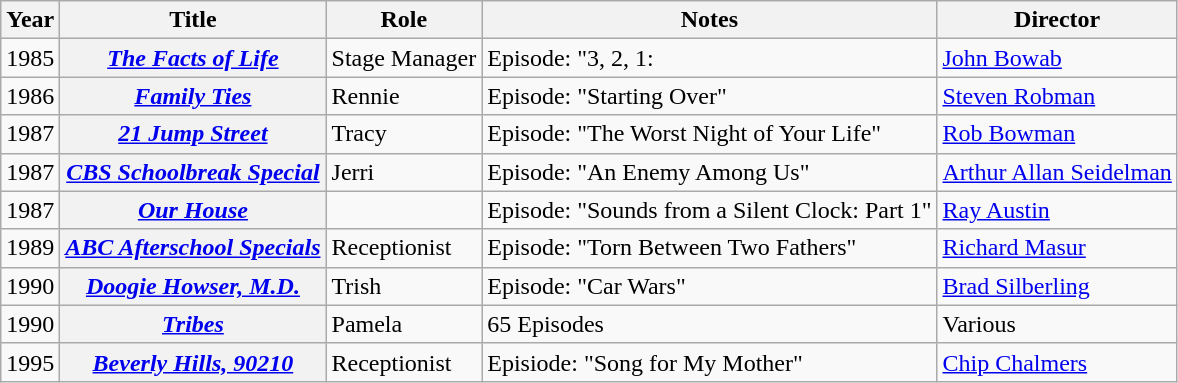<table class="wikitable plainrowheaders sortable">
<tr>
<th scope="col">Year</th>
<th scope="col">Title</th>
<th scope="col">Role</th>
<th scope="col" class="unsortable">Notes</th>
<th scope="col">Director</th>
</tr>
<tr>
<td>1985</td>
<th scope="row"><em><a href='#'>The Facts of Life</a></em></th>
<td>Stage Manager</td>
<td>Episode: "3, 2, 1:</td>
<td><a href='#'>John Bowab</a></td>
</tr>
<tr>
<td>1986</td>
<th scope="row"><em><a href='#'>Family Ties</a></em></th>
<td>Rennie</td>
<td>Episode: "Starting Over"</td>
<td><a href='#'>Steven Robman</a></td>
</tr>
<tr>
<td>1987</td>
<th scope="row"><em><a href='#'>21 Jump Street</a></em></th>
<td>Tracy</td>
<td>Episode: "The Worst Night of Your Life"</td>
<td><a href='#'>Rob Bowman</a></td>
</tr>
<tr>
<td>1987</td>
<th scope="row"><em><a href='#'>CBS Schoolbreak Special</a></em></th>
<td>Jerri</td>
<td>Episode: "An Enemy Among Us"</td>
<td><a href='#'>Arthur Allan Seidelman</a></td>
</tr>
<tr>
<td>1987</td>
<th scope="row"><em><a href='#'>Our House</a></em></th>
<td></td>
<td>Episode: "Sounds from a Silent Clock: Part 1"</td>
<td><a href='#'>Ray Austin</a></td>
</tr>
<tr>
<td>1989</td>
<th scope="row"><em><a href='#'>ABC Afterschool Specials</a></em></th>
<td>Receptionist</td>
<td>Episode: "Torn Between Two Fathers"</td>
<td><a href='#'>Richard Masur</a></td>
</tr>
<tr>
<td>1990</td>
<th scope="row"><em><a href='#'>Doogie Howser, M.D.</a></em></th>
<td>Trish</td>
<td>Episode: "Car Wars"</td>
<td><a href='#'>Brad Silberling</a></td>
</tr>
<tr>
<td>1990</td>
<th scope="row"><em><a href='#'>Tribes</a></em></th>
<td>Pamela</td>
<td>65 Episodes</td>
<td>Various</td>
</tr>
<tr>
<td>1995</td>
<th scope="row"><em><a href='#'>Beverly Hills, 90210</a></em></th>
<td>Receptionist</td>
<td>Episiode: "Song for My Mother"</td>
<td><a href='#'>Chip Chalmers</a></td>
</tr>
</table>
